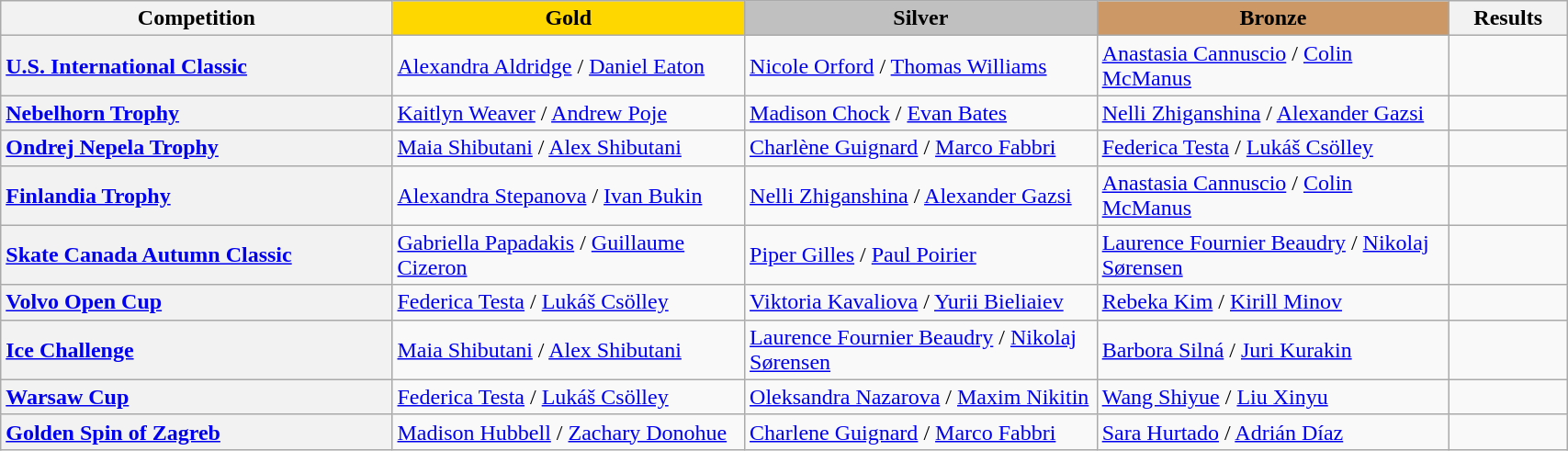<table class="wikitable unsortable" style="text-align:left; width:90%;">
<tr>
<th scope="col" style="text-align:center; width:25%">Competition</th>
<td scope="col" style="text-align:center; width:22.5%; background:gold"><strong>Gold</strong></td>
<td scope="col" style="text-align:center; width:22.5%; background:silver"><strong>Silver</strong></td>
<td scope="col" style="text-align:center; width:22.5%; background:#c96"><strong>Bronze</strong></td>
<th scope="col" style="text-align:center; width:7.5%">Results</th>
</tr>
<tr>
<th scope="row" style="text-align:left"> <a href='#'>U.S. International Classic</a></th>
<td> <a href='#'>Alexandra Aldridge</a> / <a href='#'>Daniel Eaton</a></td>
<td> <a href='#'>Nicole Orford</a> / <a href='#'>Thomas Williams</a></td>
<td> <a href='#'>Anastasia Cannuscio</a> / <a href='#'>Colin McManus</a></td>
<td></td>
</tr>
<tr>
<th scope="row" style="text-align:left"> <a href='#'>Nebelhorn Trophy</a></th>
<td> <a href='#'>Kaitlyn Weaver</a> / <a href='#'>Andrew Poje</a></td>
<td> <a href='#'>Madison Chock</a> / <a href='#'>Evan Bates</a></td>
<td> <a href='#'>Nelli Zhiganshina</a> / <a href='#'>Alexander Gazsi</a></td>
<td></td>
</tr>
<tr>
<th scope="row" style="text-align:left"> <a href='#'>Ondrej Nepela Trophy</a></th>
<td> <a href='#'>Maia Shibutani</a> / <a href='#'>Alex Shibutani</a></td>
<td> <a href='#'>Charlène Guignard</a> / <a href='#'>Marco Fabbri</a></td>
<td> <a href='#'>Federica Testa</a> / <a href='#'>Lukáš Csölley</a></td>
<td> </td>
</tr>
<tr>
<th scope="row" style="text-align:left"> <a href='#'>Finlandia Trophy</a></th>
<td> <a href='#'>Alexandra Stepanova</a> / <a href='#'>Ivan Bukin</a></td>
<td> <a href='#'>Nelli Zhiganshina</a> / <a href='#'>Alexander Gazsi</a></td>
<td> <a href='#'>Anastasia Cannuscio</a> / <a href='#'>Colin McManus</a></td>
<td></td>
</tr>
<tr>
<th scope="row" style="text-align:left"> <a href='#'>Skate Canada Autumn Classic</a></th>
<td> <a href='#'>Gabriella Papadakis</a> / <a href='#'>Guillaume Cizeron</a></td>
<td> <a href='#'>Piper Gilles</a> / <a href='#'>Paul Poirier</a></td>
<td> <a href='#'>Laurence Fournier Beaudry</a> / <a href='#'>Nikolaj Sørensen</a></td>
<td></td>
</tr>
<tr>
<th scope="row" style="text-align:left"> <a href='#'>Volvo Open Cup</a></th>
<td> <a href='#'>Federica Testa</a> / <a href='#'>Lukáš Csölley</a></td>
<td> <a href='#'>Viktoria Kavaliova</a> / <a href='#'>Yurii Bieliaiev</a></td>
<td> <a href='#'>Rebeka Kim</a> / <a href='#'>Kirill Minov</a></td>
<td></td>
</tr>
<tr>
<th scope="row" style="text-align:left"> <a href='#'>Ice Challenge</a></th>
<td> <a href='#'>Maia Shibutani</a> / <a href='#'>Alex Shibutani</a></td>
<td> <a href='#'>Laurence Fournier Beaudry</a> / <a href='#'>Nikolaj Sørensen</a></td>
<td> <a href='#'>Barbora Silná</a> / <a href='#'>Juri Kurakin</a></td>
<td></td>
</tr>
<tr>
<th scope="row" style="text-align:left"> <a href='#'>Warsaw Cup</a></th>
<td> <a href='#'>Federica Testa</a> / <a href='#'>Lukáš Csölley</a></td>
<td> <a href='#'>Oleksandra Nazarova</a> / <a href='#'>Maxim Nikitin</a></td>
<td> <a href='#'>Wang Shiyue</a> / <a href='#'>Liu Xinyu</a></td>
<td></td>
</tr>
<tr>
<th scope="row" style="text-align:left"> <a href='#'>Golden Spin of Zagreb</a></th>
<td> <a href='#'>Madison Hubbell</a> / <a href='#'>Zachary Donohue</a></td>
<td> <a href='#'>Charlene Guignard</a> / <a href='#'>Marco Fabbri</a></td>
<td> <a href='#'>Sara Hurtado</a> / <a href='#'>Adrián Díaz</a></td>
<td></td>
</tr>
</table>
